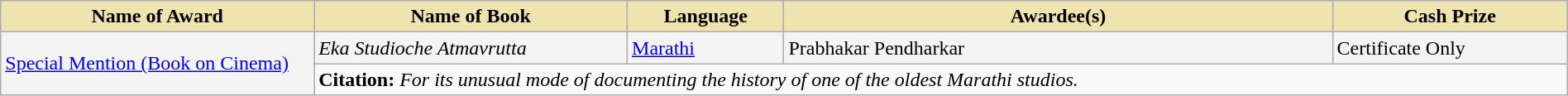<table class="wikitable" style="width:100%;">
<tr style="background-color:#F4F4F4">
<th style="background-color:#EFE4B0;width:20%;">Name of Award</th>
<th style="background-color:#EFE4B0;width:20%;">Name of Book</th>
<th style="background-color:#EFE4B0;width:10%;">Language</th>
<th style="background-color:#EFE4B0;width:35%;">Awardee(s)</th>
<th style="background-color:#EFE4B0;width:15%;">Cash Prize</th>
</tr>
<tr style="background-color:#F4F4F4">
<td rowspan="2"><a href='#'>Special Mention (Book on Cinema)</a></td>
<td><em>Eka Studioche Atmavrutta</em></td>
<td><a href='#'>Marathi</a></td>
<td>Prabhakar Pendharkar</td>
<td>Certificate Only</td>
</tr>
<tr style="background-color:#F9F9F9">
<td colspan="4"><strong>Citation:</strong> <em>For its unusual mode of documenting the history of one of the oldest Marathi studios.</em></td>
</tr>
</table>
